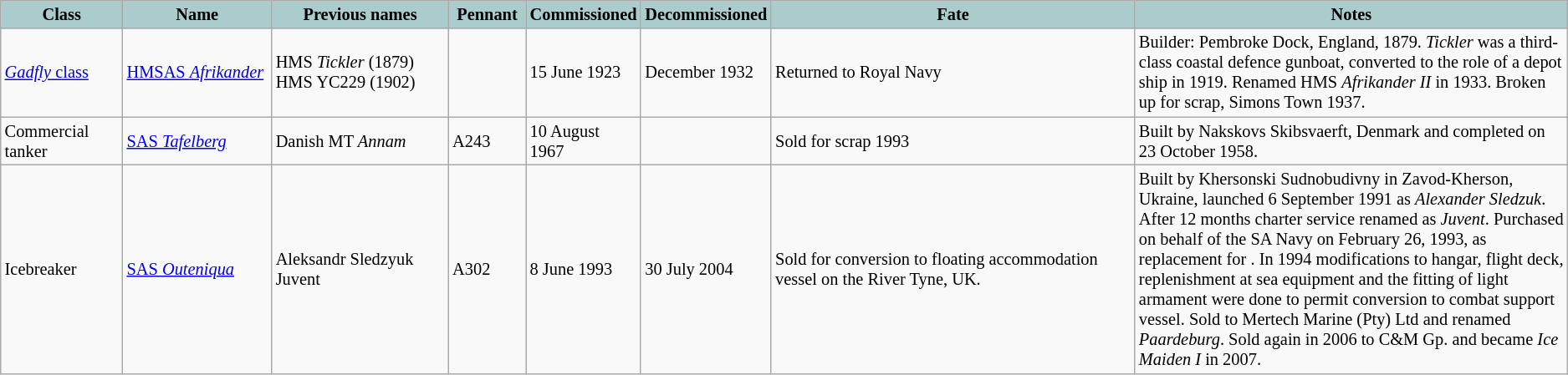<table class="wikitable sortable" style="font-style: normal; font-size: 85%">
<tr>
<th style="width:8%; background-color:#aacccc">Class</th>
<th style="width:10%; background-color:#aacccc">Name</th>
<th class=unsortable style="width:12%; background-color:#aacccc">Previous names</th>
<th style="width:5%; background-color:#aacccc">Pennant</th>
<th style="width:5%; background-color:#aacccc">Commissioned</th>
<th style="width:5%; background-color:#aacccc">Decommissioned</th>
<th class=unsortable style="width:25%; background-color:#aacccc">Fate</th>
<th class=unsortable style="width:30%; background-color:#aacccc">Notes</th>
</tr>
<tr>
<td><a href='#'><em>Gadfly</em> class</a></td>
<td><a href='#'>HMSAS <em>Afrikander</em></a></td>
<td>HMS <em>Tickler</em> (1879)<br>HMS YC229 (1902)</td>
<td></td>
<td>15 June 1923</td>
<td>December 1932</td>
<td>Returned to Royal Navy</td>
<td>Builder: Pembroke Dock, England, 1879. <em>Tickler</em> was a third-class coastal defence gunboat, converted to the role of a depot ship in 1919.  Renamed HMS <em>Afrikander II</em> in 1933.  Broken up for scrap, Simons Town 1937.</td>
</tr>
<tr>
<td>Commercial tanker</td>
<td><a href='#'>SAS <em>Tafelberg</em></a></td>
<td>Danish MT <em>Annam</em></td>
<td>A243</td>
<td>10 August 1967</td>
<td></td>
<td>Sold for scrap 1993</td>
<td>Built by Nakskovs Skibsvaerft, Denmark and completed on 23 October 1958.</td>
</tr>
<tr>
<td>Icebreaker</td>
<td><a href='#'>SAS <em>Outeniqua</em></a></td>
<td>Aleksandr Sledzyuk<br>Juvent</td>
<td>A302</td>
<td>8 June 1993</td>
<td>30 July 2004</td>
<td>Sold for conversion to floating accommodation vessel on the River Tyne, UK.</td>
<td>Built by Khersonski Sudnobudivny in Zavod-Kherson, Ukraine, launched 6 September 1991 as <em>Alexander Sledzuk</em>. After 12 months charter service renamed as <em>Juvent</em>.  Purchased on behalf of the SA Navy on February 26, 1993, as replacement for .  In 1994 modifications to hangar, flight deck, replenishment at sea equipment and the fitting of light armament were done to permit conversion to combat support vessel.  Sold to Mertech Marine (Pty) Ltd and renamed <em>Paardeburg</em>. Sold again in 2006 to C&M Gp. and became <em>Ice Maiden I</em> in 2007.</td>
</tr>
</table>
